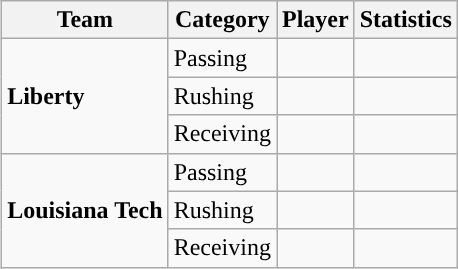<table class="wikitable" style="float: right;">
<tr>
<th>Team</th>
<th>Category</th>
<th>Player</th>
<th>Statistics</th>
</tr>
<tr>
<td rowspan=3><strong>Liberty</strong></td>
<td>Passing</td>
<td></td>
<td></td>
</tr>
<tr>
<td>Rushing</td>
<td></td>
<td></td>
</tr>
<tr>
<td>Receiving</td>
<td></td>
<td></td>
</tr>
<tr>
<td rowspan=3><strong>Louisiana Tech</strong></td>
<td>Passing</td>
<td></td>
<td></td>
</tr>
<tr>
<td>Rushing</td>
<td></td>
<td></td>
</tr>
<tr>
<td>Receiving</td>
<td></td>
<td></td>
</tr>
</table>
